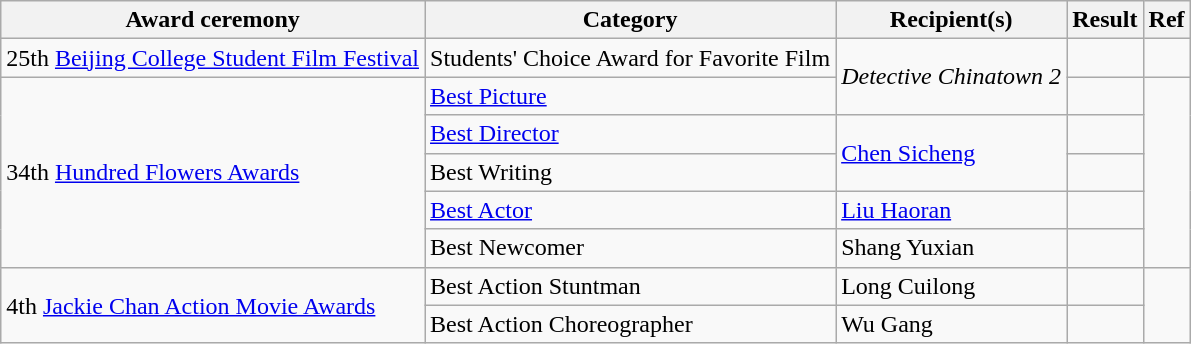<table class="wikitable sortable">
<tr>
<th>Award ceremony</th>
<th>Category</th>
<th>Recipient(s)</th>
<th>Result</th>
<th>Ref</th>
</tr>
<tr>
<td>25th <a href='#'>Beijing College Student Film Festival</a></td>
<td>Students' Choice Award for Favorite Film</td>
<td rowspan=2><em>Detective Chinatown 2</em></td>
<td></td>
<td></td>
</tr>
<tr>
<td rowspan=5>34th <a href='#'>Hundred Flowers Awards</a></td>
<td><a href='#'>Best Picture</a></td>
<td></td>
<td rowspan=5></td>
</tr>
<tr>
<td><a href='#'>Best Director</a></td>
<td rowspan=2><a href='#'>Chen Sicheng</a></td>
<td></td>
</tr>
<tr>
<td>Best Writing</td>
<td></td>
</tr>
<tr>
<td><a href='#'>Best Actor</a></td>
<td><a href='#'>Liu Haoran</a></td>
<td></td>
</tr>
<tr>
<td>Best Newcomer</td>
<td>Shang Yuxian</td>
<td></td>
</tr>
<tr>
<td rowspan="2">4th <a href='#'>Jackie Chan Action Movie Awards</a></td>
<td>Best Action Stuntman</td>
<td>Long Cuilong</td>
<td></td>
<td rowspan="2"></td>
</tr>
<tr>
<td>Best Action Choreographer</td>
<td>Wu Gang</td>
<td></td>
</tr>
</table>
